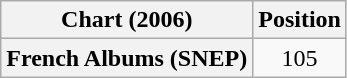<table class="wikitable plainrowheaders" style="text-align:center">
<tr>
<th scope="col">Chart (2006)</th>
<th scope="col">Position</th>
</tr>
<tr>
<th scope="row">French Albums (SNEP)</th>
<td>105</td>
</tr>
</table>
